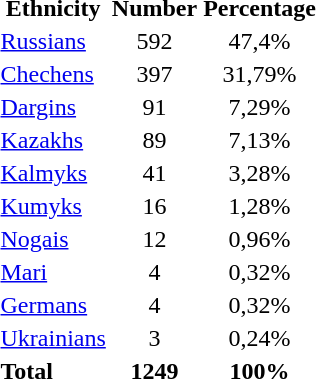<table class=standard style="width 70em; max-width 70%; ">
<tr>
<th style="text-align:center"><strong>Ethnicity</strong></th>
<th>Number</th>
<th>Percentage</th>
</tr>
<tr>
<td><a href='#'>Russians</a></td>
<td style="text-align:center">592</td>
<td style="text-align:center">47,4%</td>
</tr>
<tr>
<td><a href='#'>Chechens</a></td>
<td style="text-align:center">397</td>
<td style="text-align:center">31,79%</td>
</tr>
<tr>
<td><a href='#'>Dargins</a></td>
<td style="text-align:center">91</td>
<td style="text-align:center">7,29%</td>
</tr>
<tr>
<td><a href='#'>Kazakhs</a></td>
<td style="text-align:center">89</td>
<td style="text-align:center">7,13%</td>
</tr>
<tr>
<td><a href='#'>Kalmyks</a></td>
<td style="text-align:center">41</td>
<td style="text-align:center">3,28%</td>
</tr>
<tr>
<td><a href='#'>Kumyks</a></td>
<td style="text-align:center">16</td>
<td style="text-align:center">1,28%</td>
</tr>
<tr>
<td><a href='#'>Nogais</a></td>
<td style="text-align:center">12</td>
<td style="text-align:center">0,96%</td>
</tr>
<tr>
<td><a href='#'>Mari</a></td>
<td style="text-align:center">4</td>
<td style="text-align:center">0,32%</td>
</tr>
<tr>
<td><a href='#'>Germans</a></td>
<td style="text-align:center">4</td>
<td style="text-align:center">0,32%</td>
</tr>
<tr>
<td><a href='#'>Ukrainians</a></td>
<td style="text-align:center">3</td>
<td style="text-align:center">0,24%</td>
</tr>
<tr>
<td><strong>Total</strong></td>
<td style="text-align:center"><strong>1249</strong></td>
<td style="text-align:center"><strong>100%</strong></td>
</tr>
</table>
